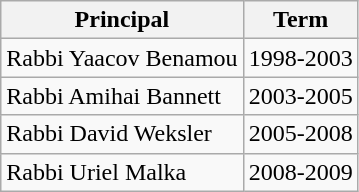<table class="wikitable">
<tr>
<th>Principal</th>
<th>Term</th>
</tr>
<tr>
<td>Rabbi Yaacov Benamou</td>
<td>1998-2003</td>
</tr>
<tr>
<td>Rabbi Amihai Bannett</td>
<td>2003-2005</td>
</tr>
<tr>
<td>Rabbi David Weksler</td>
<td>2005-2008</td>
</tr>
<tr>
<td>Rabbi Uriel Malka</td>
<td>2008-2009</td>
</tr>
</table>
